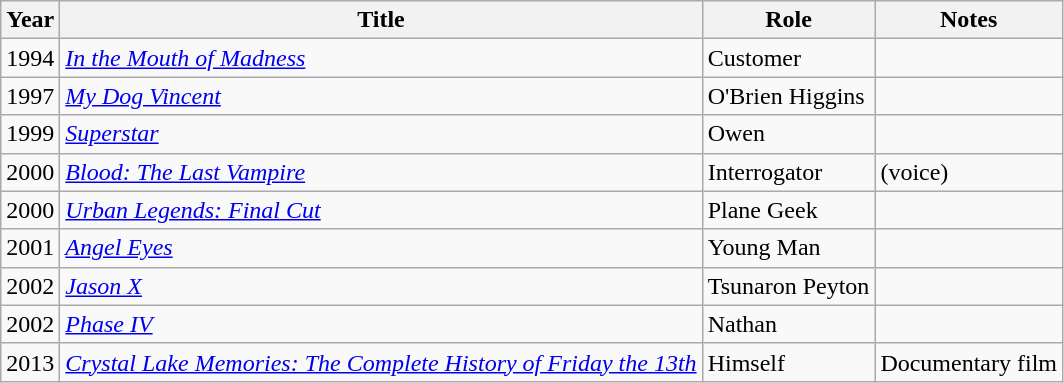<table class="wikitable sortable">
<tr>
<th>Year</th>
<th>Title</th>
<th>Role</th>
<th class="unsortable">Notes</th>
</tr>
<tr>
<td>1994</td>
<td><em><a href='#'>In the Mouth of Madness</a></em></td>
<td>Customer</td>
<td></td>
</tr>
<tr>
<td>1997</td>
<td><em><a href='#'>My Dog Vincent</a></em></td>
<td>O'Brien Higgins</td>
<td></td>
</tr>
<tr>
<td>1999</td>
<td><em><a href='#'>Superstar</a></em></td>
<td>Owen</td>
<td></td>
</tr>
<tr>
<td>2000</td>
<td><em><a href='#'>Blood: The Last Vampire</a></em></td>
<td>Interrogator</td>
<td>(voice)</td>
</tr>
<tr>
<td>2000</td>
<td><em><a href='#'>Urban Legends: Final Cut</a></em></td>
<td>Plane Geek</td>
<td></td>
</tr>
<tr>
<td>2001</td>
<td><em><a href='#'>Angel Eyes</a></em></td>
<td>Young Man</td>
<td></td>
</tr>
<tr>
<td>2002</td>
<td><em><a href='#'>Jason X</a></em></td>
<td>Tsunaron Peyton</td>
<td></td>
</tr>
<tr>
<td>2002</td>
<td><em><a href='#'>Phase IV</a></em></td>
<td>Nathan</td>
<td></td>
</tr>
<tr>
<td>2013</td>
<td><em><a href='#'>Crystal Lake Memories: The Complete History of Friday the 13th</a></em></td>
<td>Himself</td>
<td>Documentary film</td>
</tr>
</table>
